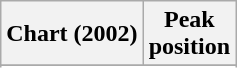<table class="wikitable sortable">
<tr>
<th align="left">Chart (2002)</th>
<th align="center">Peak<br>position</th>
</tr>
<tr>
</tr>
<tr>
</tr>
</table>
